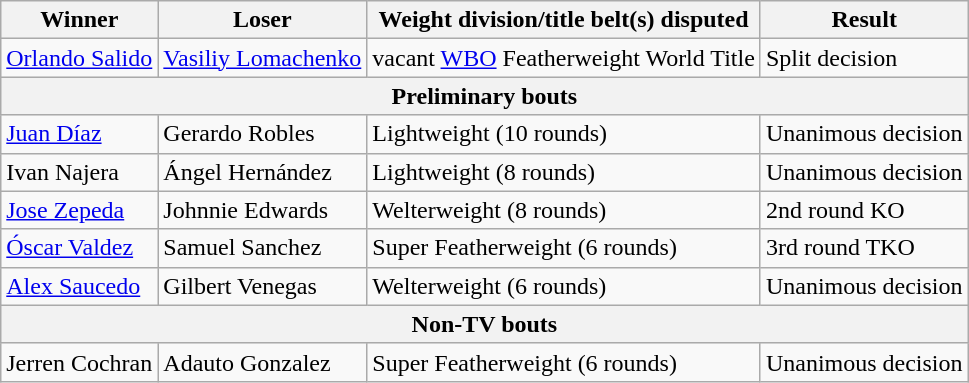<table class=wikitable>
<tr>
<th>Winner</th>
<th>Loser</th>
<th>Weight division/title belt(s) disputed</th>
<th>Result</th>
</tr>
<tr>
<td> <a href='#'>Orlando Salido</a></td>
<td> <a href='#'>Vasiliy Lomachenko</a></td>
<td>vacant <a href='#'>WBO</a> Featherweight World Title</td>
<td>Split decision</td>
</tr>
<tr>
<th colspan=4>Preliminary bouts</th>
</tr>
<tr>
<td> <a href='#'>Juan Díaz</a></td>
<td> Gerardo Robles</td>
<td>Lightweight (10 rounds)</td>
<td>Unanimous decision</td>
</tr>
<tr>
<td> Ivan Najera</td>
<td> Ángel Hernández</td>
<td>Lightweight (8 rounds)</td>
<td>Unanimous decision</td>
</tr>
<tr>
<td> <a href='#'>Jose Zepeda</a></td>
<td> Johnnie Edwards</td>
<td>Welterweight (8 rounds)</td>
<td>2nd round KO</td>
</tr>
<tr>
<td> <a href='#'>Óscar Valdez</a></td>
<td> Samuel Sanchez</td>
<td>Super Featherweight (6 rounds)</td>
<td>3rd round TKO</td>
</tr>
<tr>
<td> <a href='#'>Alex Saucedo</a></td>
<td> Gilbert Venegas</td>
<td>Welterweight (6 rounds)</td>
<td>Unanimous decision</td>
</tr>
<tr>
<th colspan=4>Non-TV bouts</th>
</tr>
<tr>
<td> Jerren Cochran</td>
<td> Adauto Gonzalez</td>
<td>Super Featherweight (6 rounds)</td>
<td>Unanimous decision</td>
</tr>
</table>
